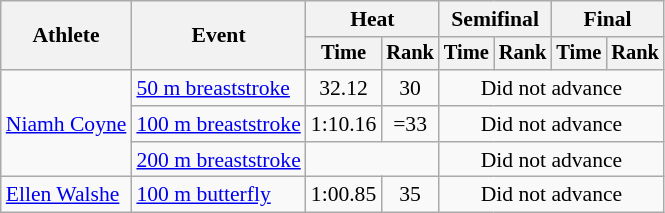<table class="wikitable" style="text-align:center; font-size:90%">
<tr>
<th rowspan="2">Athlete</th>
<th rowspan="2">Event</th>
<th colspan="2">Heat</th>
<th colspan="2">Semifinal</th>
<th colspan="2">Final</th>
</tr>
<tr style="font-size:95%">
<th>Time</th>
<th>Rank</th>
<th>Time</th>
<th>Rank</th>
<th>Time</th>
<th>Rank</th>
</tr>
<tr>
<td align=left rowspan=3><a href='#'>Niamh Coyne</a></td>
<td align=left><a href='#'>50 m breaststroke</a></td>
<td>32.12</td>
<td>30</td>
<td colspan=4>Did not advance</td>
</tr>
<tr>
<td align=left><a href='#'>100 m breaststroke</a></td>
<td>1:10.16</td>
<td>=33</td>
<td colspan=4>Did not advance</td>
</tr>
<tr>
<td align=left><a href='#'>200 m breaststroke</a></td>
<td colspan=2></td>
<td colspan=4>Did not advance</td>
</tr>
<tr>
<td align=left><a href='#'>Ellen Walshe</a></td>
<td align=left><a href='#'>100 m butterfly</a></td>
<td>1:00.85</td>
<td>35</td>
<td colspan=4>Did not advance</td>
</tr>
</table>
